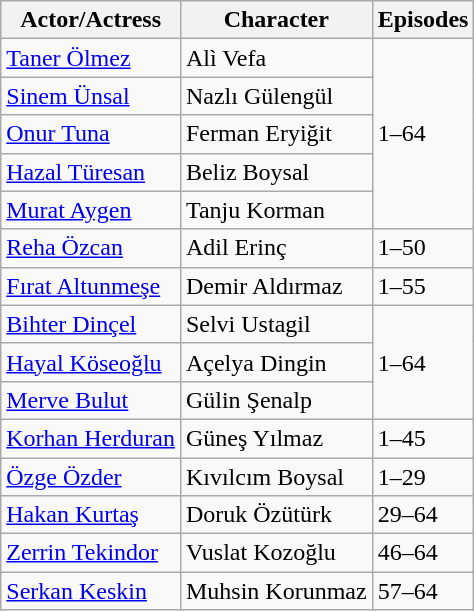<table class="wikitable">
<tr>
<th>Actor/Actress</th>
<th>Character</th>
<th>Episodes</th>
</tr>
<tr>
<td><a href='#'>Taner Ölmez</a></td>
<td>Alì Vefa</td>
<td rowspan="5">1–64</td>
</tr>
<tr>
<td><a href='#'>Sinem Ünsal</a></td>
<td>Nazlı Gülengül</td>
</tr>
<tr>
<td><a href='#'>Onur Tuna</a></td>
<td>Ferman Eryiğit</td>
</tr>
<tr>
<td><a href='#'>Hazal Türesan</a></td>
<td>Beliz Boysal</td>
</tr>
<tr>
<td><a href='#'>Murat Aygen</a></td>
<td>Tanju Korman</td>
</tr>
<tr>
<td><a href='#'>Reha Özcan</a></td>
<td>Adil Erinç</td>
<td>1–50</td>
</tr>
<tr>
<td><a href='#'>Fırat Altunmeşe</a></td>
<td>Demir Aldırmaz</td>
<td>1–55</td>
</tr>
<tr>
<td><a href='#'>Bihter Dinçel</a></td>
<td>Selvi Ustagil</td>
<td rowspan="3">1–64</td>
</tr>
<tr>
<td><a href='#'>Hayal Köseoğlu</a></td>
<td>Açelya Dingin</td>
</tr>
<tr>
<td><a href='#'>Merve Bulut</a></td>
<td>Gülin Şenalp</td>
</tr>
<tr>
<td><a href='#'>Korhan Herduran</a></td>
<td>Güneş Yılmaz</td>
<td>1–45</td>
</tr>
<tr>
<td><a href='#'>Özge Özder</a></td>
<td>Kıvılcım Boysal</td>
<td>1–29</td>
</tr>
<tr>
<td><a href='#'>Hakan Kurtaş</a></td>
<td>Doruk Özütürk</td>
<td>29–64</td>
</tr>
<tr>
<td><a href='#'>Zerrin Tekindor</a></td>
<td>Vuslat Kozoğlu</td>
<td>46–64</td>
</tr>
<tr>
<td><a href='#'>Serkan Keskin</a></td>
<td>Muhsin Korunmaz</td>
<td>57–64</td>
</tr>
</table>
